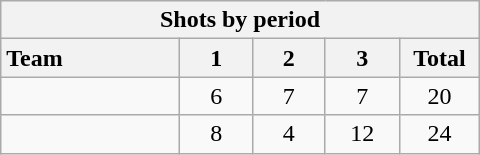<table class="wikitable" style="width:20em; text-align:right;">
<tr>
<th colspan=6>Shots by period</th>
</tr>
<tr>
<th style="width:8em; text-align:left;">Team</th>
<th style="width:3em;">1</th>
<th style="width:3em;">2</th>
<th style="width:3em;">3</th>
<th style="width:3em;">Total</th>
</tr>
<tr>
<td style="text-align:left;"></td>
<td align=center>6</td>
<td align=center>7</td>
<td align=center>7</td>
<td align=center>20</td>
</tr>
<tr>
<td style="text-align:left;"></td>
<td align=center>8</td>
<td align=center>4</td>
<td align=center>12</td>
<td align=center>24</td>
</tr>
</table>
